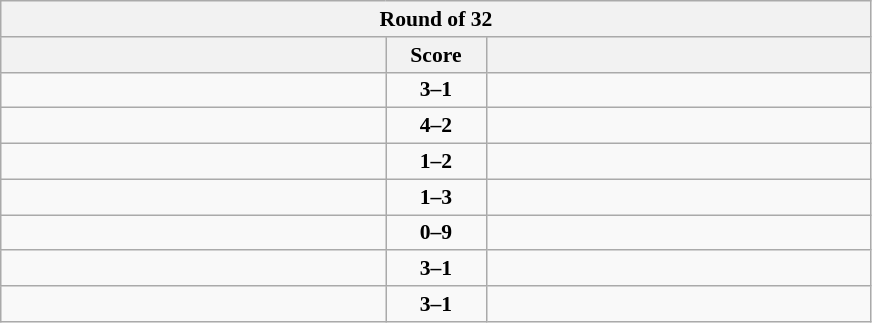<table class="wikitable" style="text-align: center; font-size:90% ">
<tr>
<th colspan=3>Round of 32</th>
</tr>
<tr>
<th align="right" width="250"></th>
<th width="60">Score</th>
<th align="left" width="250"></th>
</tr>
<tr>
<td align=left><strong></strong></td>
<td align=center><strong>3–1</strong></td>
<td align=left></td>
</tr>
<tr>
<td align=left><strong></strong></td>
<td align=center><strong>4–2</strong></td>
<td align=left></td>
</tr>
<tr>
<td align=left></td>
<td align=center><strong>1–2</strong></td>
<td align=left><strong></strong></td>
</tr>
<tr>
<td align=left></td>
<td align=center><strong>1–3</strong></td>
<td align=left><strong></strong></td>
</tr>
<tr>
<td align=left></td>
<td align=center><strong>0–9</strong></td>
<td align=left><strong></strong></td>
</tr>
<tr>
<td align=left><strong></strong></td>
<td align=center><strong>3–1</strong></td>
<td align=left></td>
</tr>
<tr>
<td align=left><strong></strong></td>
<td align=center><strong>3–1</strong></td>
<td align=left></td>
</tr>
</table>
